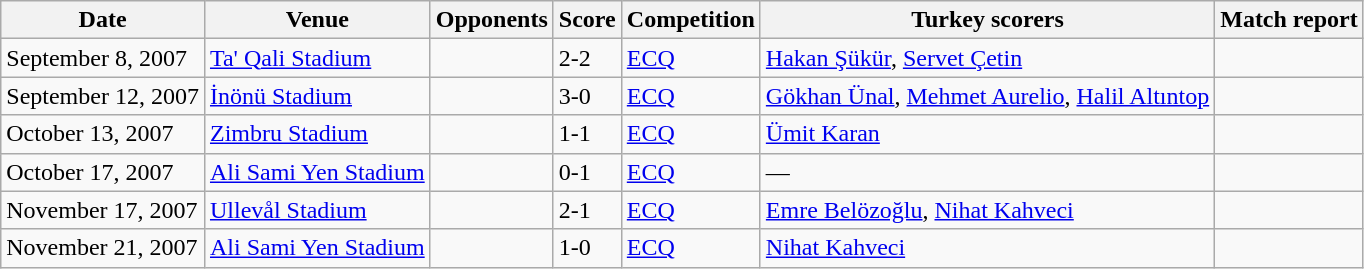<table class="wikitable">
<tr>
<th>Date</th>
<th>Venue</th>
<th>Opponents</th>
<th>Score</th>
<th>Competition</th>
<th>Turkey scorers</th>
<th>Match report</th>
</tr>
<tr>
<td>September 8, 2007</td>
<td><a href='#'>Ta' Qali Stadium</a></td>
<td></td>
<td>2-2</td>
<td><a href='#'>ECQ</a></td>
<td><a href='#'>Hakan Şükür</a>, <a href='#'>Servet Çetin</a></td>
<td></td>
</tr>
<tr>
<td>September 12, 2007</td>
<td><a href='#'>İnönü Stadium</a></td>
<td></td>
<td>3-0</td>
<td><a href='#'>ECQ</a></td>
<td><a href='#'>Gökhan Ünal</a>, <a href='#'>Mehmet Aurelio</a>, <a href='#'>Halil Altıntop</a></td>
<td></td>
</tr>
<tr>
<td>October 13, 2007</td>
<td><a href='#'>Zimbru Stadium</a></td>
<td></td>
<td>1-1</td>
<td><a href='#'>ECQ</a></td>
<td><a href='#'>Ümit Karan</a></td>
<td></td>
</tr>
<tr>
<td>October 17, 2007</td>
<td><a href='#'>Ali Sami Yen Stadium</a></td>
<td></td>
<td>0-1</td>
<td><a href='#'>ECQ</a></td>
<td>—</td>
<td></td>
</tr>
<tr>
<td>November 17, 2007</td>
<td><a href='#'>Ullevål Stadium</a></td>
<td></td>
<td>2-1</td>
<td><a href='#'>ECQ</a></td>
<td><a href='#'>Emre Belözoğlu</a>, <a href='#'>Nihat Kahveci</a></td>
<td></td>
</tr>
<tr>
<td>November 21, 2007</td>
<td><a href='#'>Ali Sami Yen Stadium</a></td>
<td></td>
<td>1-0</td>
<td><a href='#'>ECQ</a></td>
<td><a href='#'>Nihat Kahveci</a></td>
<td></td>
</tr>
</table>
